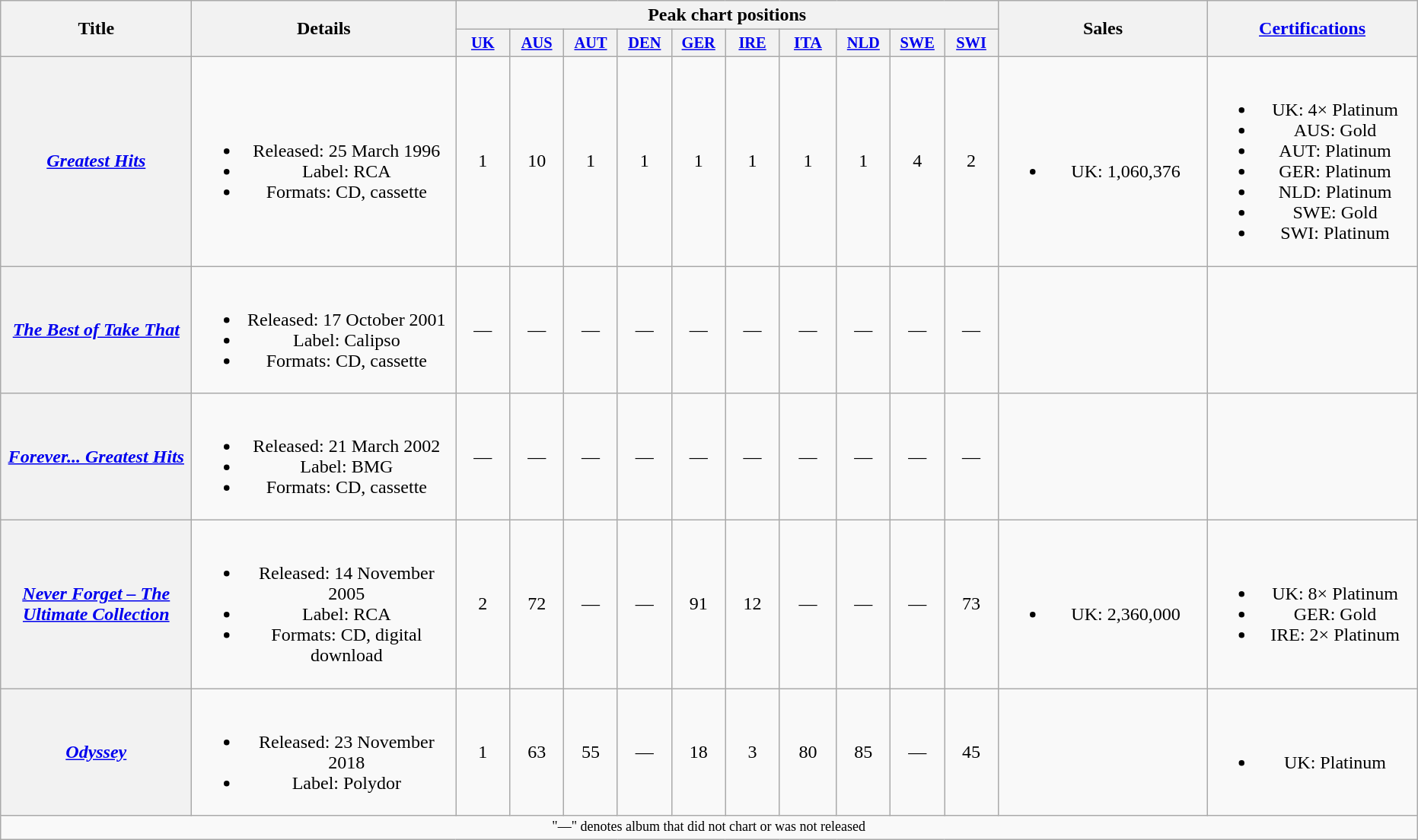<table class="wikitable plainrowheaders" style="text-align:center;">
<tr>
<th scope="col" rowspan="2" style="width:10em;">Title</th>
<th scope="col" rowspan="2" style="width:14em;">Details</th>
<th scope="col" colspan="10" style="width:1em;">Peak chart positions</th>
<th scope="col" rowspan="2" style="width:11em;">Sales</th>
<th scope="col" rowspan="2" style="width:11em;"><a href='#'>Certifications</a></th>
</tr>
<tr>
<th scope="col" style="width:3em;font-size:85%;"><a href='#'>UK</a><br></th>
<th scope="col" style="width:3em;font-size:85%;"><a href='#'>AUS</a><br></th>
<th scope="col" style="width:3em;font-size:85%;"><a href='#'>AUT</a><br></th>
<th scope="col" style="width:3em;font-size:85%;"><a href='#'>DEN</a><br></th>
<th scope="col" style="width:3em;font-size:85%;"><a href='#'>GER</a><br></th>
<th scope="col" style="width:3em;font-size:85%;"><a href='#'>IRE</a><br></th>
<th scope="col" style="width:3em;font-size:90%;"><a href='#'>ITA</a><br></th>
<th scope="col" style="width:3em;font-size:85%;"><a href='#'>NLD</a><br></th>
<th scope="col" style="width:3em;font-size:85%;"><a href='#'>SWE</a><br></th>
<th scope="col" style="width:3em;font-size:85%;"><a href='#'>SWI</a><br></th>
</tr>
<tr>
<th scope="row"><em><a href='#'>Greatest Hits</a></em></th>
<td><br><ul><li>Released: 25 March 1996</li><li>Label: RCA </li><li>Formats: CD, cassette</li></ul></td>
<td>1</td>
<td>10</td>
<td>1</td>
<td>1</td>
<td>1</td>
<td>1</td>
<td>1</td>
<td>1</td>
<td>4</td>
<td>2</td>
<td><br><ul><li>UK: 1,060,376</li></ul></td>
<td><br><ul><li>UK: 4× Platinum</li><li>AUS: Gold</li><li>AUT: Platinum</li><li>GER: Platinum</li><li>NLD: Platinum</li><li>SWE: Gold</li><li>SWI: Platinum</li></ul></td>
</tr>
<tr>
<th scope="row"><em><a href='#'>The Best of Take That</a></em></th>
<td><br><ul><li>Released: 17 October 2001</li><li>Label: Calipso</li><li>Formats: CD, cassette</li></ul></td>
<td>—</td>
<td>—</td>
<td>—</td>
<td>—</td>
<td>—</td>
<td>—</td>
<td>—</td>
<td>—</td>
<td>—</td>
<td>—</td>
<td></td>
<td></td>
</tr>
<tr>
<th scope="row"><em><a href='#'>Forever... Greatest Hits</a></em></th>
<td><br><ul><li>Released: 21 March 2002</li><li>Label: BMG</li><li>Formats: CD, cassette</li></ul></td>
<td>—</td>
<td>—</td>
<td>—</td>
<td>—</td>
<td>—</td>
<td>—</td>
<td>—</td>
<td>—</td>
<td>—</td>
<td>—</td>
<td></td>
<td></td>
</tr>
<tr>
<th scope="row"><em><a href='#'>Never Forget – The<br>Ultimate Collection</a></em></th>
<td><br><ul><li>Released: 14 November 2005</li><li>Label: RCA </li><li>Formats: CD, digital download</li></ul></td>
<td>2</td>
<td>72</td>
<td>—</td>
<td>—</td>
<td>91</td>
<td>12</td>
<td>—</td>
<td>—</td>
<td>—</td>
<td>73</td>
<td><br><ul><li>UK: 2,360,000</li></ul></td>
<td><br><ul><li>UK: 8× Platinum</li><li>GER: Gold</li><li>IRE: 2× Platinum</li></ul></td>
</tr>
<tr>
<th scope="row"><em><a href='#'>Odyssey</a></em></th>
<td><br><ul><li>Released: 23 November 2018</li><li>Label: Polydor</li></ul></td>
<td>1</td>
<td>63</td>
<td>55</td>
<td>—</td>
<td>18</td>
<td>3</td>
<td>80</td>
<td>85</td>
<td>—</td>
<td>45</td>
<td></td>
<td><br><ul><li>UK: Platinum</li></ul></td>
</tr>
<tr>
<td colspan="14" style="font-size:9pt">"—" denotes album that did not chart or was not released</td>
</tr>
</table>
